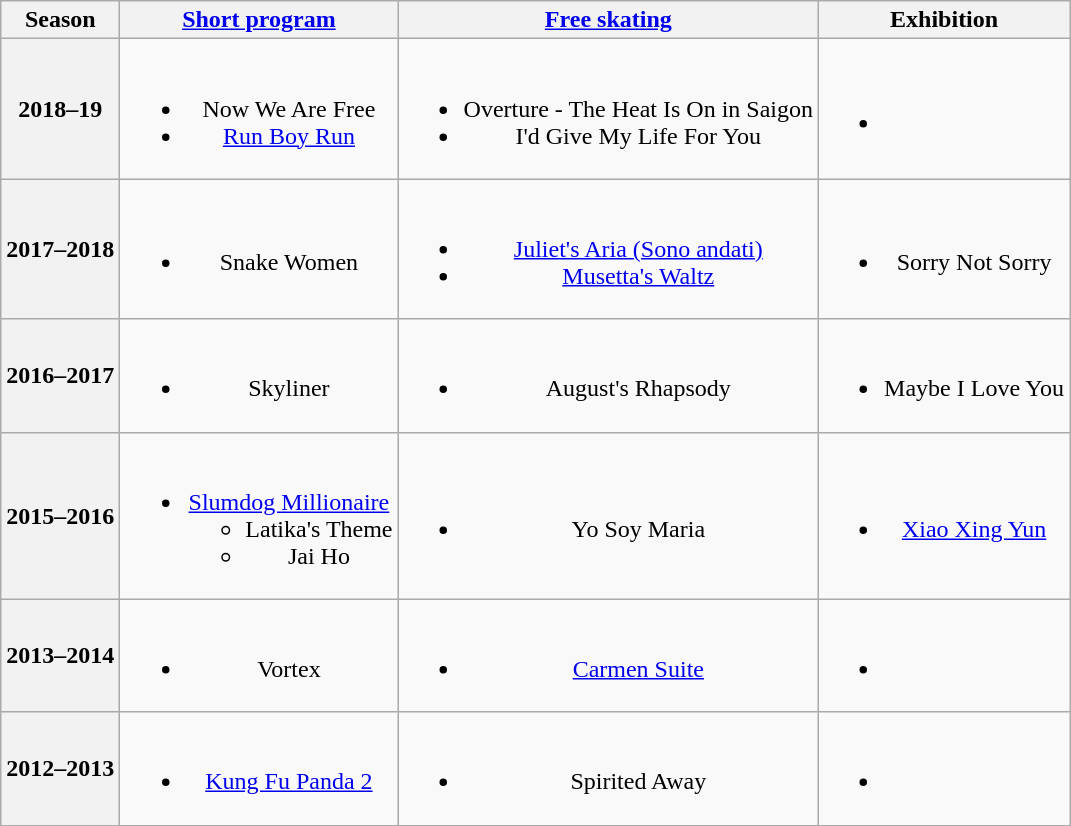<table class=wikitable style=text-align:center>
<tr>
<th>Season</th>
<th><a href='#'>Short program</a></th>
<th><a href='#'>Free skating</a></th>
<th>Exhibition</th>
</tr>
<tr>
<th>2018–19 <br> </th>
<td><br><ul><li>Now We Are Free <br> </li><li><a href='#'>Run Boy Run</a> <br> </li></ul></td>
<td><br><ul><li>Overture - The Heat Is On in Saigon</li><li>I'd Give My Life For You <br> </li></ul></td>
<td><br><ul><li></li></ul></td>
</tr>
<tr>
<th>2017–2018 <br> </th>
<td><br><ul><li>Snake Women <br> </li></ul></td>
<td><br><ul><li><a href='#'>Juliet's Aria (Sono andati)</a> <br></li><li><a href='#'>Musetta's Waltz</a> <br> </li></ul></td>
<td><br><ul><li>Sorry Not Sorry <br></li></ul></td>
</tr>
<tr>
<th>2016–2017 <br> </th>
<td><br><ul><li>Skyliner <br></li></ul></td>
<td><br><ul><li>August's Rhapsody <br></li></ul></td>
<td><br><ul><li>Maybe I Love You <br></li></ul></td>
</tr>
<tr>
<th>2015–2016 <br> </th>
<td><br><ul><li><a href='#'>Slumdog Millionaire</a> <br><ul><li>Latika's Theme</li><li>Jai Ho</li></ul></li></ul></td>
<td><br><ul><li>Yo Soy Maria <br></li></ul></td>
<td><br><ul><li><a href='#'>Xiao Xing Yun</a> <br></li></ul></td>
</tr>
<tr>
<th>2013–2014 <br> </th>
<td><br><ul><li>Vortex <br></li></ul></td>
<td><br><ul><li><a href='#'>Carmen Suite</a> <br></li></ul></td>
<td><br><ul><li></li></ul></td>
</tr>
<tr>
<th>2012–2013 <br> </th>
<td><br><ul><li><a href='#'>Kung Fu Panda 2</a> <br></li></ul></td>
<td><br><ul><li>Spirited Away <br></li></ul></td>
<td><br><ul><li></li></ul></td>
</tr>
</table>
